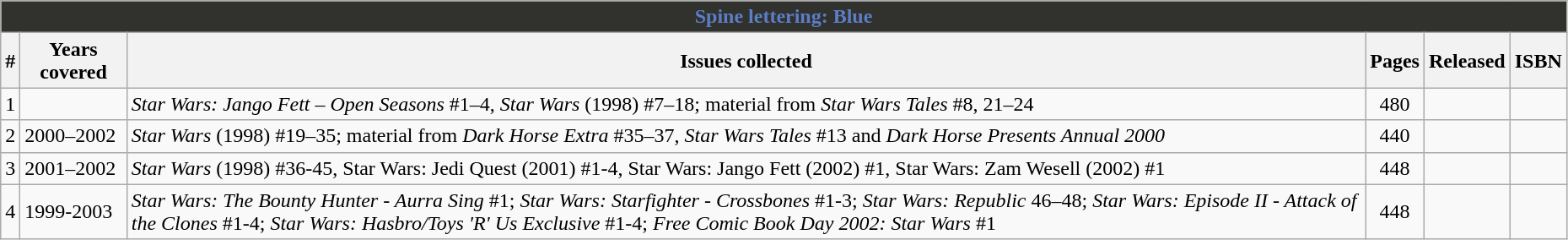<table class="wikitable sortable" width=98%>
<tr>
<th colspan=6 style="background-color: #31312D; color: #5B7EC7;">Spine lettering: Blue</th>
</tr>
<tr>
<th class="unsortable">#</th>
<th>Years covered</th>
<th class="unsortable">Issues collected</th>
<th class="unsortable">Pages</th>
<th>Released</th>
<th class="unsortable">ISBN</th>
</tr>
<tr>
<td>1</td>
<td></td>
<td><em>Star Wars: Jango Fett – Open Seasons</em> #1–4, <em>Star Wars</em> (1998) #7–18; material from <em>Star Wars Tales</em> #8, 21–24</td>
<td style="text-align: center;">480</td>
<td></td>
<td></td>
</tr>
<tr>
<td>2</td>
<td>2000–2002</td>
<td><em>Star Wars</em> (1998) #19–35; material from <em>Dark Horse Extra</em> #35–37, <em>Star Wars Tales</em> #13 and <em>Dark Horse Presents Annual 2000</em></td>
<td style="text-align: center;">440</td>
<td></td>
<td></td>
</tr>
<tr>
<td>3</td>
<td>2001–2002</td>
<td><em>Star Wars</em> (1998) #36-45, Star Wars: Jedi Quest (2001) #1-4, Star Wars: Jango Fett (2002) #1, Star Wars: Zam Wesell (2002) #1</td>
<td style="text-align: center;">448</td>
<td></td>
<td></td>
</tr>
<tr>
<td>4</td>
<td>1999-2003</td>
<td><em>Star Wars: The Bounty Hunter - Aurra Sing</em> #1; <em>Star Wars: Starfighter - Crossbones</em> #1-3; <em>Star Wars: Republic</em> 46–48; <em>Star Wars: Episode II - Attack of the Clones</em> #1-4; <em>Star Wars: Hasbro/Toys 'R' Us Exclusive</em> #1-4; <em>Free Comic Book Day 2002: Star Wars</em> #1</td>
<td style="text-align: center;">448</td>
<td></td>
<td></td>
</tr>
</table>
